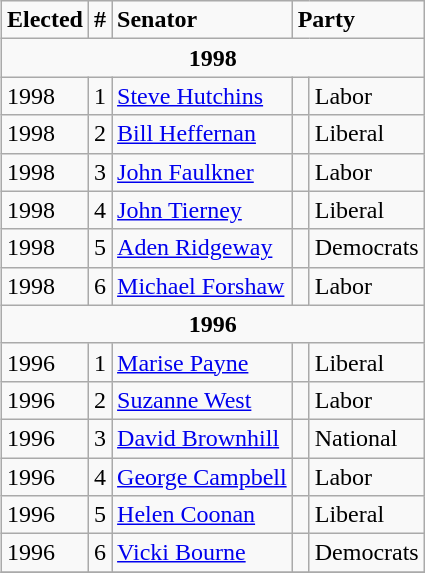<table style=float:right class="wikitable">
<tr>
<td><strong>Elected</strong></td>
<td><strong>#</strong></td>
<td><strong>Senator</strong></td>
<td colspan="2"><strong>Party</strong></td>
</tr>
<tr>
<td style="text-align:center;" colspan="5"><strong>1998</strong></td>
</tr>
<tr>
<td>1998</td>
<td>1</td>
<td><a href='#'>Steve Hutchins</a></td>
<td> </td>
<td>Labor</td>
</tr>
<tr>
<td>1998</td>
<td>2</td>
<td><a href='#'>Bill Heffernan</a></td>
<td> </td>
<td>Liberal</td>
</tr>
<tr>
<td>1998</td>
<td>3</td>
<td><a href='#'>John Faulkner</a></td>
<td> </td>
<td>Labor</td>
</tr>
<tr>
<td>1998</td>
<td>4</td>
<td><a href='#'>John Tierney</a></td>
<td> </td>
<td>Liberal</td>
</tr>
<tr>
<td>1998</td>
<td>5</td>
<td><a href='#'>Aden Ridgeway</a></td>
<td> </td>
<td>Democrats</td>
</tr>
<tr>
<td>1998</td>
<td>6</td>
<td><a href='#'>Michael Forshaw</a></td>
<td> </td>
<td>Labor</td>
</tr>
<tr>
<td style="text-align:center;" colspan="5"><strong>1996</strong></td>
</tr>
<tr>
<td>1996</td>
<td>1</td>
<td><a href='#'>Marise Payne</a></td>
<td> </td>
<td>Liberal</td>
</tr>
<tr>
<td>1996</td>
<td>2</td>
<td><a href='#'>Suzanne West</a></td>
<td> </td>
<td>Labor</td>
</tr>
<tr>
<td>1996</td>
<td>3</td>
<td><a href='#'>David Brownhill</a></td>
<td> </td>
<td>National</td>
</tr>
<tr>
<td>1996</td>
<td>4</td>
<td><a href='#'>George Campbell</a></td>
<td> </td>
<td>Labor</td>
</tr>
<tr>
<td>1996</td>
<td>5</td>
<td><a href='#'>Helen Coonan</a></td>
<td> </td>
<td>Liberal</td>
</tr>
<tr>
<td>1996</td>
<td>6</td>
<td><a href='#'>Vicki Bourne</a></td>
<td> </td>
<td>Democrats</td>
</tr>
<tr>
</tr>
</table>
